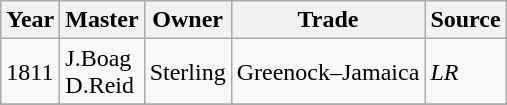<table class=" wikitable">
<tr>
<th>Year</th>
<th>Master</th>
<th>Owner</th>
<th>Trade</th>
<th>Source</th>
</tr>
<tr>
<td>1811</td>
<td>J.Boag<br>D.Reid</td>
<td>Sterling</td>
<td>Greenock–Jamaica</td>
<td><em>LR</em></td>
</tr>
<tr>
</tr>
</table>
